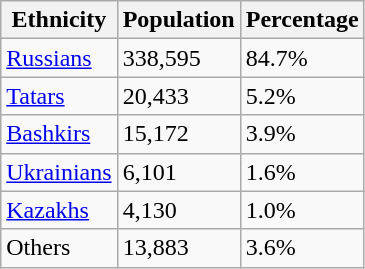<table class="wikitable">
<tr>
<th>Ethnicity</th>
<th>Population</th>
<th>Percentage</th>
</tr>
<tr>
<td><a href='#'>Russians</a></td>
<td>338,595</td>
<td>84.7%</td>
</tr>
<tr>
<td><a href='#'>Tatars</a></td>
<td>20,433</td>
<td>5.2%</td>
</tr>
<tr>
<td><a href='#'>Bashkirs</a></td>
<td>15,172</td>
<td>3.9%</td>
</tr>
<tr>
<td><a href='#'>Ukrainians</a></td>
<td>6,101</td>
<td>1.6%</td>
</tr>
<tr>
<td><a href='#'>Kazakhs</a></td>
<td>4,130</td>
<td>1.0%</td>
</tr>
<tr>
<td>Others</td>
<td>13,883</td>
<td>3.6%</td>
</tr>
</table>
